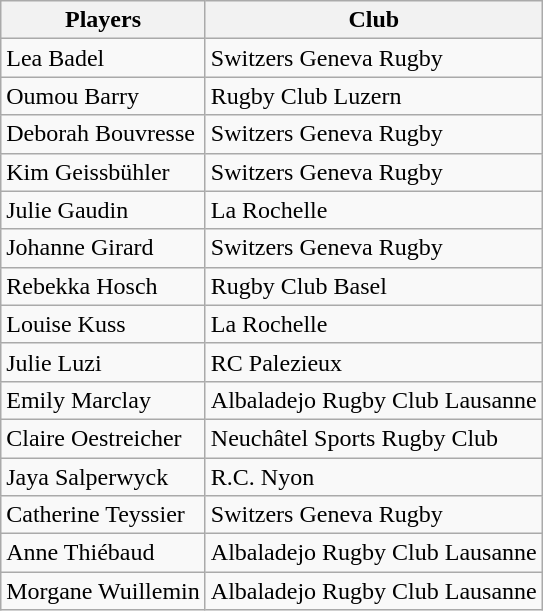<table class="wikitable">
<tr>
<th>Players</th>
<th>Club</th>
</tr>
<tr>
<td>Lea Badel</td>
<td>Switzers Geneva Rugby</td>
</tr>
<tr>
<td>Oumou Barry</td>
<td>Rugby Club Luzern</td>
</tr>
<tr>
<td>Deborah Bouvresse</td>
<td>Switzers Geneva Rugby</td>
</tr>
<tr>
<td>Kim Geissbühler</td>
<td>Switzers Geneva Rugby</td>
</tr>
<tr>
<td>Julie Gaudin</td>
<td>La Rochelle</td>
</tr>
<tr>
<td>Johanne Girard</td>
<td>Switzers Geneva Rugby</td>
</tr>
<tr>
<td>Rebekka Hosch</td>
<td>Rugby Club Basel</td>
</tr>
<tr>
<td>Louise Kuss</td>
<td>La Rochelle</td>
</tr>
<tr>
<td>Julie Luzi</td>
<td>RC Palezieux</td>
</tr>
<tr>
<td>Emily Marclay</td>
<td>Albaladejo Rugby Club Lausanne</td>
</tr>
<tr>
<td>Claire Oestreicher</td>
<td>Neuchâtel Sports Rugby Club</td>
</tr>
<tr>
<td>Jaya Salperwyck</td>
<td>R.C. Nyon</td>
</tr>
<tr>
<td>Catherine Teyssier</td>
<td>Switzers Geneva Rugby</td>
</tr>
<tr>
<td>Anne Thiébaud</td>
<td>Albaladejo Rugby Club Lausanne</td>
</tr>
<tr>
<td>Morgane Wuillemin</td>
<td>Albaladejo Rugby Club Lausanne</td>
</tr>
</table>
